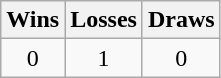<table class="wikitable">
<tr>
<th>Wins</th>
<th>Losses</th>
<th>Draws</th>
</tr>
<tr>
<td align=center>0</td>
<td align=center>1</td>
<td align=center>0</td>
</tr>
</table>
